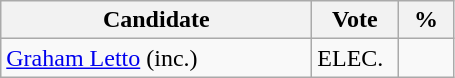<table class="wikitable">
<tr>
<th bgcolor="#DDDDFF" width="200px">Candidate</th>
<th bgcolor="#DDDDFF" width="50px">Vote</th>
<th bgcolor="#DDDDFF" width="30px">%</th>
</tr>
<tr>
<td><a href='#'>Graham Letto</a> (inc.)</td>
<td>ELEC.</td>
<td></td>
</tr>
</table>
